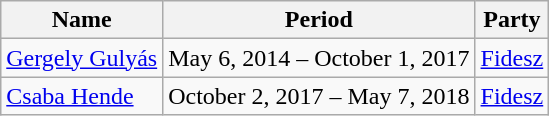<table class="wikitable">
<tr>
<th>Name</th>
<th>Period</th>
<th>Party</th>
</tr>
<tr>
<td><a href='#'>Gergely Gulyás</a></td>
<td>May 6, 2014 – October 1, 2017</td>
<td><a href='#'>Fidesz</a></td>
</tr>
<tr>
<td><a href='#'>Csaba Hende</a></td>
<td>October 2, 2017 – May 7, 2018</td>
<td><a href='#'>Fidesz</a></td>
</tr>
</table>
